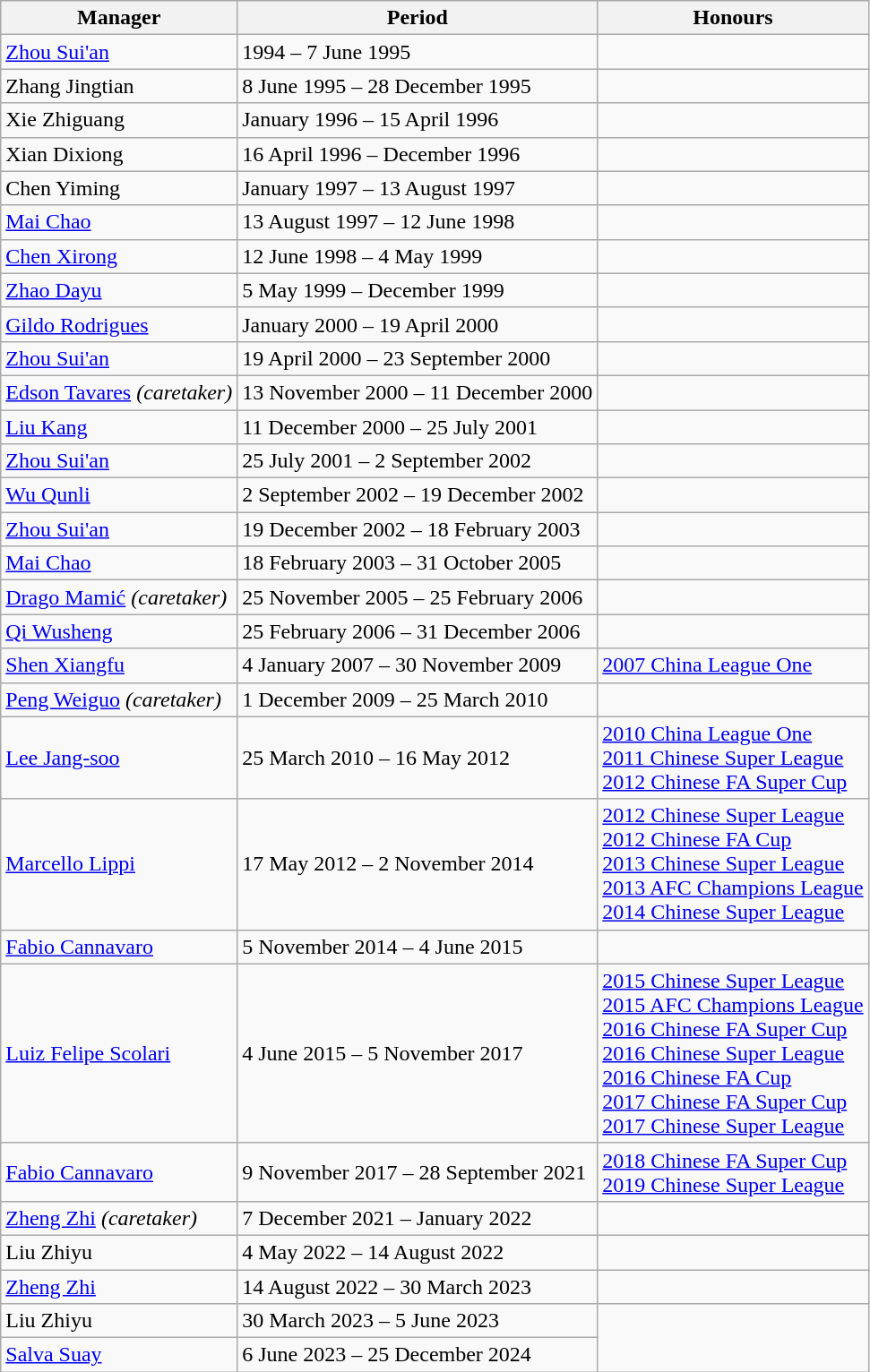<table class="wikitable sortable" style="text-align:left;">
<tr>
<th>Manager</th>
<th class="unsortable">Period</th>
<th class="unsortable">Honours</th>
</tr>
<tr>
<td style="text-align: left;"> <a href='#'>Zhou Sui'an</a></td>
<td>1994 – 7 June 1995</td>
<td></td>
</tr>
<tr>
<td style="text-align: left;"> Zhang Jingtian</td>
<td>8 June 1995 – 28 December 1995</td>
<td></td>
</tr>
<tr>
<td style="text-align: left;"> Xie Zhiguang</td>
<td>January 1996 – 15 April 1996</td>
<td></td>
</tr>
<tr>
<td style="text-align: left;"> Xian Dixiong</td>
<td>16 April 1996 – December 1996</td>
<td></td>
</tr>
<tr>
<td style="text-align: left;"> Chen Yiming</td>
<td>January 1997 – 13 August 1997</td>
<td></td>
</tr>
<tr>
<td style="text-align: left;"> <a href='#'>Mai Chao</a></td>
<td>13 August 1997 – 12 June 1998</td>
<td></td>
</tr>
<tr>
<td style="text-align: left;"> <a href='#'>Chen Xirong</a></td>
<td>12 June 1998 – 4 May 1999</td>
<td></td>
</tr>
<tr>
<td style="text-align: left;"> <a href='#'>Zhao Dayu</a></td>
<td>5 May 1999 – December 1999</td>
<td></td>
</tr>
<tr>
<td style="text-align: left;"> <a href='#'>Gildo Rodrigues</a></td>
<td>January 2000 – 19 April 2000</td>
<td></td>
</tr>
<tr>
<td style="text-align: left;"> <a href='#'>Zhou Sui'an</a></td>
<td>19 April 2000 – 23 September 2000</td>
<td></td>
</tr>
<tr>
<td style="text-align: left;"> <a href='#'>Edson Tavares</a> <em>(caretaker)</em></td>
<td>13 November 2000 – 11 December 2000</td>
<td></td>
</tr>
<tr>
<td style="text-align: left;"> <a href='#'>Liu Kang</a></td>
<td>11 December 2000 – 25 July 2001</td>
<td></td>
</tr>
<tr>
<td style="text-align: left;"> <a href='#'>Zhou Sui'an</a></td>
<td>25 July 2001 – 2 September 2002</td>
<td></td>
</tr>
<tr>
<td style="text-align: left;"> <a href='#'>Wu Qunli</a></td>
<td>2 September 2002 – 19 December 2002</td>
<td></td>
</tr>
<tr>
<td style="text-align: left;"> <a href='#'>Zhou Sui'an</a></td>
<td>19 December 2002 – 18 February 2003</td>
<td></td>
</tr>
<tr>
<td style="text-align: left;"> <a href='#'>Mai Chao</a></td>
<td>18 February 2003 – 31 October 2005</td>
<td></td>
</tr>
<tr>
<td style="text-align: left;"> <a href='#'>Drago Mamić</a> <em>(caretaker)</em></td>
<td>25 November 2005 – 25 February 2006</td>
<td></td>
</tr>
<tr>
<td style="text-align: left;"> <a href='#'>Qi Wusheng</a></td>
<td>25 February 2006 – 31 December 2006</td>
<td></td>
</tr>
<tr>
<td style="text-align: left;"> <a href='#'>Shen Xiangfu</a></td>
<td>4 January 2007 – 30 November 2009</td>
<td><a href='#'>2007 China League One</a></td>
</tr>
<tr>
<td style="text-align: left;"> <a href='#'>Peng Weiguo</a> <em>(caretaker)</em></td>
<td>1 December 2009 – 25 March 2010</td>
<td></td>
</tr>
<tr>
<td style="text-align: left;"> <a href='#'>Lee Jang-soo</a></td>
<td>25 March 2010 – 16 May 2012</td>
<td><a href='#'>2010 China League One</a><br><a href='#'>2011 Chinese Super League</a><br><a href='#'>2012 Chinese FA Super Cup</a></td>
</tr>
<tr>
<td style="text-align: left;"> <a href='#'>Marcello Lippi</a></td>
<td>17 May 2012 – 2 November 2014</td>
<td><a href='#'>2012 Chinese Super League</a><br><a href='#'>2012 Chinese FA Cup</a><br><a href='#'>2013 Chinese Super League</a><br><a href='#'>2013 AFC Champions League</a><br><a href='#'>2014 Chinese Super League</a></td>
</tr>
<tr>
<td style="text-align: left;"> <a href='#'>Fabio Cannavaro</a></td>
<td>5 November 2014 – 4 June 2015</td>
<td></td>
</tr>
<tr>
<td style="text-align: left;"> <a href='#'>Luiz Felipe Scolari</a></td>
<td>4 June 2015 – 5 November 2017</td>
<td><a href='#'>2015 Chinese Super League</a><br><a href='#'>2015 AFC Champions League</a><br><a href='#'>2016 Chinese FA Super Cup</a><br><a href='#'>2016 Chinese Super League</a><br><a href='#'>2016 Chinese FA Cup</a><br><a href='#'>2017 Chinese FA Super Cup</a><br><a href='#'>2017 Chinese Super League</a></td>
</tr>
<tr>
<td style="text-align: left;"> <a href='#'>Fabio Cannavaro</a></td>
<td>9 November 2017 – 28 September 2021</td>
<td><a href='#'>2018 Chinese FA Super Cup</a><br><a href='#'>2019 Chinese Super League</a></td>
</tr>
<tr>
<td style="text-align: left;"> <a href='#'>Zheng Zhi</a> <em>(caretaker)</em></td>
<td>7 December 2021 – January 2022</td>
<td></td>
</tr>
<tr>
<td style="text-align: left;"> Liu Zhiyu</td>
<td>4 May 2022 – 14 August 2022</td>
<td></td>
</tr>
<tr>
<td style="text-align: left;"> <a href='#'>Zheng Zhi</a></td>
<td>14 August 2022 – 30 March 2023</td>
<td></td>
</tr>
<tr>
<td style="text-align: left;"> Liu Zhiyu</td>
<td>30 March 2023 – 5 June 2023</td>
</tr>
<tr>
<td style="text-align: left;"> <a href='#'>Salva Suay</a></td>
<td>6 June 2023 – 25 December 2024</td>
</tr>
</table>
